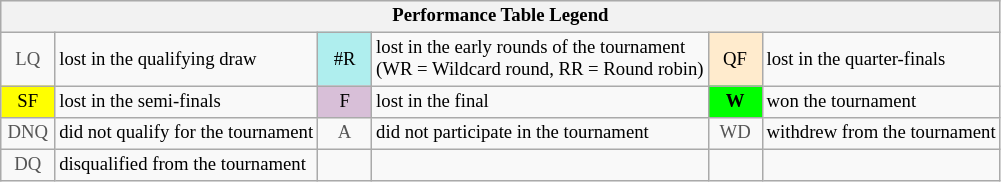<table class="wikitable" style="font-size:78%;">
<tr bgcolor="#efefef">
<th colspan="6">Performance Table Legend</th>
</tr>
<tr>
<td align="center" style="color:#555555;" width="30">LQ</td>
<td>lost in the qualifying draw</td>
<td align="center" style="background:#afeeee;">#R</td>
<td>lost in the early rounds of the tournament<br>(WR = Wildcard round, RR = Round robin)</td>
<td align="center" style="background:#ffebcd;">QF</td>
<td>lost in the quarter-finals</td>
</tr>
<tr>
<td align="center" style="background:yellow;">SF</td>
<td>lost in the semi-finals</td>
<td align="center" style="background:#D8BFD8;">F</td>
<td>lost in the final</td>
<td align="center" style="background:#00ff00;"><strong>W</strong></td>
<td>won the tournament</td>
</tr>
<tr>
<td align="center" style="color:#555555;" width="30">DNQ</td>
<td>did not qualify for the tournament</td>
<td align="center" style="color:#555555;" width="30">A</td>
<td>did not participate in the tournament</td>
<td align="center" style="color:#555555;" width="30">WD</td>
<td>withdrew from the tournament</td>
</tr>
<tr>
<td align="center" style="color:#555555;" width="30">DQ</td>
<td>disqualified from the tournament</td>
<td></td>
<td></td>
<td></td>
<td></td>
</tr>
</table>
